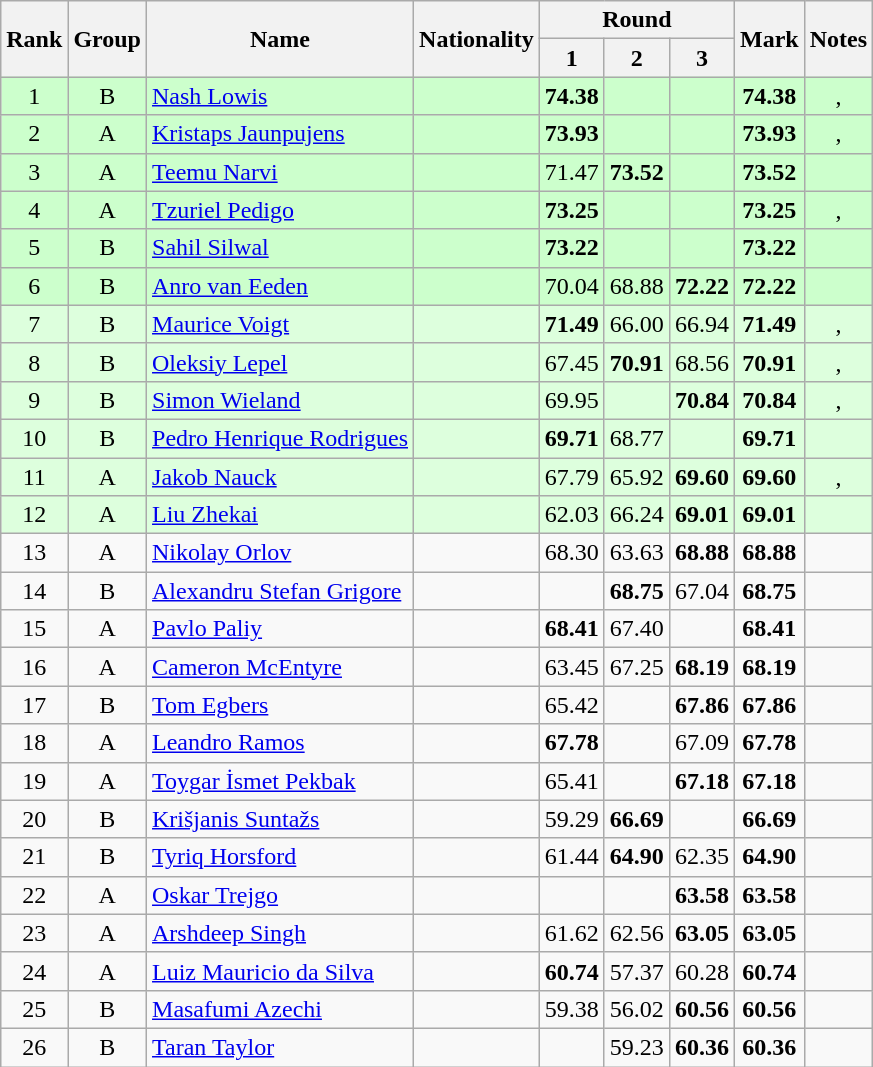<table class="wikitable sortable" style="text-align:center">
<tr>
<th rowspan=2>Rank</th>
<th rowspan=2>Group</th>
<th rowspan=2>Name</th>
<th rowspan=2>Nationality</th>
<th colspan=3>Round</th>
<th rowspan=2>Mark</th>
<th rowspan=2>Notes</th>
</tr>
<tr>
<th>1</th>
<th>2</th>
<th>3</th>
</tr>
<tr bgcolor="ccffcc">
<td>1</td>
<td>B</td>
<td align="left"><a href='#'>Nash Lowis</a></td>
<td align="left"></td>
<td><strong>74.38</strong></td>
<td></td>
<td></td>
<td><strong>74.38</strong></td>
<td>, </td>
</tr>
<tr bgcolor="ccffcc">
<td>2</td>
<td>A</td>
<td align="left"><a href='#'>Kristaps Jaunpujens</a></td>
<td align="left"></td>
<td><strong>73.93</strong></td>
<td></td>
<td></td>
<td><strong>73.93</strong></td>
<td>, </td>
</tr>
<tr bgcolor="ccffcc">
<td>3</td>
<td>A</td>
<td align="left"><a href='#'>Teemu Narvi</a></td>
<td align="left"></td>
<td>71.47</td>
<td><strong>73.52</strong></td>
<td></td>
<td><strong>73.52</strong></td>
<td></td>
</tr>
<tr bgcolor="ccffcc">
<td>4</td>
<td>A</td>
<td align="left"><a href='#'>Tzuriel Pedigo</a></td>
<td align="left"></td>
<td><strong>73.25</strong></td>
<td></td>
<td></td>
<td><strong>73.25</strong></td>
<td>, </td>
</tr>
<tr bgcolor="ccffcc">
<td>5</td>
<td>B</td>
<td align="left"><a href='#'>Sahil Silwal</a></td>
<td align="left"></td>
<td><strong>73.22</strong></td>
<td></td>
<td></td>
<td><strong>73.22</strong></td>
<td></td>
</tr>
<tr bgcolor="ccffcc">
<td>6</td>
<td>B</td>
<td align="left"><a href='#'>Anro van Eeden</a></td>
<td align="left"></td>
<td>70.04</td>
<td>68.88</td>
<td><strong>72.22</strong></td>
<td><strong>72.22</strong></td>
<td></td>
</tr>
<tr bgcolor="ddffdd">
<td>7</td>
<td>B</td>
<td align="left"><a href='#'>Maurice Voigt</a></td>
<td align="left"></td>
<td><strong>71.49</strong></td>
<td>66.00</td>
<td>66.94</td>
<td><strong>71.49</strong></td>
<td>, </td>
</tr>
<tr bgcolor="ddffdd">
<td>8</td>
<td>B</td>
<td align="left"><a href='#'>Oleksiy Lepel</a></td>
<td align="left"></td>
<td>67.45</td>
<td><strong>70.91</strong></td>
<td>68.56</td>
<td><strong>70.91</strong></td>
<td>, </td>
</tr>
<tr bgcolor="ddffdd">
<td>9</td>
<td>B</td>
<td align="left"><a href='#'>Simon Wieland</a></td>
<td align="left"></td>
<td>69.95</td>
<td></td>
<td><strong>70.84</strong></td>
<td><strong>70.84</strong></td>
<td>, </td>
</tr>
<tr bgcolor="ddffdd">
<td>10</td>
<td>B</td>
<td align="left"><a href='#'>Pedro Henrique Rodrigues</a></td>
<td align="left"></td>
<td><strong>69.71</strong></td>
<td>68.77</td>
<td></td>
<td><strong>69.71</strong></td>
<td></td>
</tr>
<tr bgcolor="ddffdd">
<td>11</td>
<td>A</td>
<td align="left"><a href='#'>Jakob Nauck</a></td>
<td align="left"></td>
<td>67.79</td>
<td>65.92</td>
<td><strong>69.60</strong></td>
<td><strong>69.60</strong></td>
<td>, </td>
</tr>
<tr bgcolor="ddffdd">
<td>12</td>
<td>A</td>
<td align="left"><a href='#'>Liu Zhekai</a></td>
<td align="left"></td>
<td>62.03</td>
<td>66.24</td>
<td><strong>69.01</strong></td>
<td><strong>69.01</strong></td>
<td></td>
</tr>
<tr>
<td>13</td>
<td>A</td>
<td align="left"><a href='#'>Nikolay Orlov</a></td>
<td align="left"></td>
<td>68.30</td>
<td>63.63</td>
<td><strong>68.88</strong></td>
<td><strong>68.88</strong></td>
<td></td>
</tr>
<tr>
<td>14</td>
<td>B</td>
<td align="left"><a href='#'>Alexandru Stefan Grigore</a></td>
<td align="left"></td>
<td></td>
<td><strong>68.75</strong></td>
<td>67.04</td>
<td><strong>68.75</strong></td>
<td></td>
</tr>
<tr>
<td>15</td>
<td>A</td>
<td align="left"><a href='#'>Pavlo Paliy</a></td>
<td align="left"></td>
<td><strong>68.41</strong></td>
<td>67.40</td>
<td></td>
<td><strong>68.41</strong></td>
<td></td>
</tr>
<tr>
<td>16</td>
<td>A</td>
<td align="left"><a href='#'>Cameron McEntyre</a></td>
<td align="left"></td>
<td>63.45</td>
<td>67.25</td>
<td><strong>68.19</strong></td>
<td><strong>68.19</strong></td>
<td></td>
</tr>
<tr>
<td>17</td>
<td>B</td>
<td align="left"><a href='#'>Tom Egbers</a></td>
<td align="left"></td>
<td>65.42</td>
<td></td>
<td><strong>67.86</strong></td>
<td><strong>67.86</strong></td>
<td></td>
</tr>
<tr>
<td>18</td>
<td>A</td>
<td align="left"><a href='#'>Leandro Ramos</a></td>
<td align="left"></td>
<td><strong>67.78</strong></td>
<td></td>
<td>67.09</td>
<td><strong>67.78</strong></td>
<td></td>
</tr>
<tr>
<td>19</td>
<td>A</td>
<td align="left"><a href='#'>Toygar İsmet Pekbak</a></td>
<td align="left"></td>
<td>65.41</td>
<td></td>
<td><strong>67.18</strong></td>
<td><strong>67.18</strong></td>
<td></td>
</tr>
<tr>
<td>20</td>
<td>B</td>
<td align="left"><a href='#'>Krišjanis Suntažs</a></td>
<td align="left"></td>
<td>59.29</td>
<td><strong>66.69</strong></td>
<td></td>
<td><strong>66.69</strong></td>
<td></td>
</tr>
<tr>
<td>21</td>
<td>B</td>
<td align="left"><a href='#'>Tyriq Horsford</a></td>
<td align="left"></td>
<td>61.44</td>
<td><strong>64.90</strong></td>
<td>62.35</td>
<td><strong>64.90</strong></td>
<td></td>
</tr>
<tr>
<td>22</td>
<td>A</td>
<td align="left"><a href='#'>Oskar Trejgo</a></td>
<td align="left"></td>
<td></td>
<td></td>
<td><strong>63.58</strong></td>
<td><strong>63.58</strong></td>
<td></td>
</tr>
<tr>
<td>23</td>
<td>A</td>
<td align="left"><a href='#'>Arshdeep Singh</a></td>
<td align="left"></td>
<td>61.62</td>
<td>62.56</td>
<td><strong>63.05</strong></td>
<td><strong>63.05</strong></td>
<td></td>
</tr>
<tr>
<td>24</td>
<td>A</td>
<td align="left"><a href='#'>Luiz Mauricio da Silva</a></td>
<td align="left"></td>
<td><strong>60.74</strong></td>
<td>57.37</td>
<td>60.28</td>
<td><strong>60.74</strong></td>
<td></td>
</tr>
<tr>
<td>25</td>
<td>B</td>
<td align=left><a href='#'>Masafumi Azechi</a></td>
<td align=left></td>
<td>59.38</td>
<td>56.02</td>
<td><strong>60.56</strong></td>
<td><strong>60.56</strong></td>
<td></td>
</tr>
<tr>
<td>26</td>
<td>B</td>
<td align="left"><a href='#'>Taran Taylor</a></td>
<td align="left"></td>
<td></td>
<td>59.23</td>
<td><strong>60.36</strong></td>
<td><strong>60.36</strong></td>
<td></td>
</tr>
</table>
